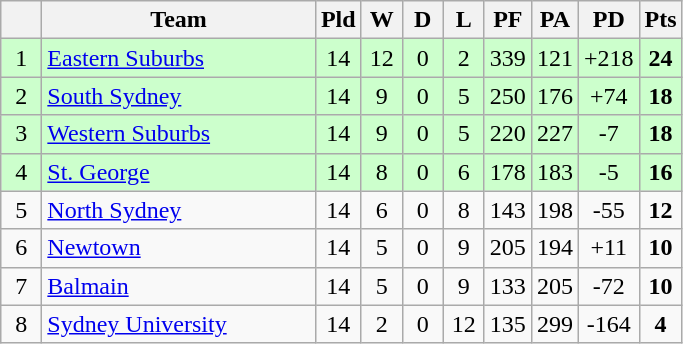<table class="wikitable" style="text-align:center;">
<tr>
<th style="width:20px;" abbr="Position"></th>
<th width=175>Team</th>
<th style="width:20px;" abbr="Played">Pld</th>
<th style="width:20px;" abbr="Won">W</th>
<th style="width:20px;" abbr="Drawn">D</th>
<th style="width:20px;" abbr="Lost">L</th>
<th style="width:20px;" abbr="Points for">PF</th>
<th style="width:20px;" abbr="Points against">PA</th>
<th style="width:20px;" abbr="Points difference">PD</th>
<th style="width:20px;" abbr="Points">Pts</th>
</tr>
<tr style="background:#cfc;">
<td>1</td>
<td style="text-align:left;"> <a href='#'>Eastern Suburbs</a></td>
<td>14</td>
<td>12</td>
<td>0</td>
<td>2</td>
<td>339</td>
<td>121</td>
<td>+218</td>
<td><strong>24</strong></td>
</tr>
<tr style="background:#cfc;">
<td>2</td>
<td style="text-align:left;"> <a href='#'>South Sydney</a></td>
<td>14</td>
<td>9</td>
<td>0</td>
<td>5</td>
<td>250</td>
<td>176</td>
<td>+74</td>
<td><strong>18</strong></td>
</tr>
<tr style="background:#cfc;">
<td>3</td>
<td style="text-align:left;"> <a href='#'>Western Suburbs</a></td>
<td>14</td>
<td>9</td>
<td>0</td>
<td>5</td>
<td>220</td>
<td>227</td>
<td>-7</td>
<td><strong>18</strong></td>
</tr>
<tr style="background:#cfc;">
<td>4</td>
<td style="text-align:left;"> <a href='#'>St. George</a></td>
<td>14</td>
<td>8</td>
<td>0</td>
<td>6</td>
<td>178</td>
<td>183</td>
<td>-5</td>
<td><strong>16</strong></td>
</tr>
<tr>
<td>5</td>
<td style="text-align:left;"> <a href='#'>North Sydney</a></td>
<td>14</td>
<td>6</td>
<td>0</td>
<td>8</td>
<td>143</td>
<td>198</td>
<td>-55</td>
<td><strong>12</strong></td>
</tr>
<tr>
<td>6</td>
<td style="text-align:left;"> <a href='#'>Newtown</a></td>
<td>14</td>
<td>5</td>
<td>0</td>
<td>9</td>
<td>205</td>
<td>194</td>
<td>+11</td>
<td><strong>10</strong></td>
</tr>
<tr>
<td>7</td>
<td style="text-align:left;"> <a href='#'>Balmain</a></td>
<td>14</td>
<td>5</td>
<td>0</td>
<td>9</td>
<td>133</td>
<td>205</td>
<td>-72</td>
<td><strong>10</strong></td>
</tr>
<tr>
<td>8</td>
<td style="text-align:left;"> <a href='#'>Sydney University</a></td>
<td>14</td>
<td>2</td>
<td>0</td>
<td>12</td>
<td>135</td>
<td>299</td>
<td>-164</td>
<td><strong>4</strong></td>
</tr>
</table>
